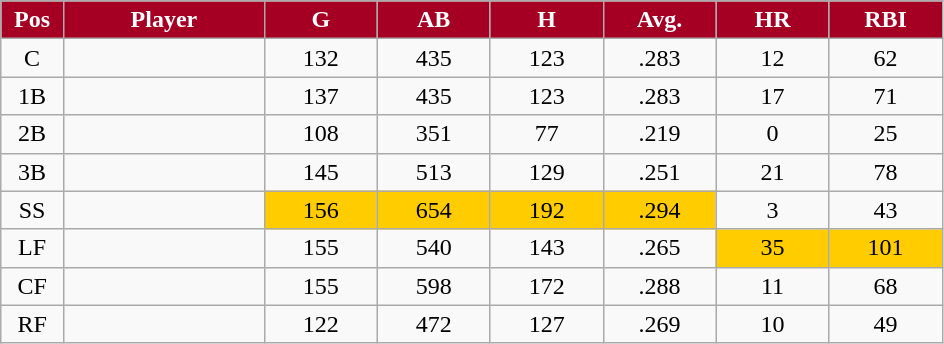<table class="wikitable sortable">
<tr>
<th style="background:#A50024;color:white;" width="5%">Pos</th>
<th style="background:#A50024;color:white;" width="16%">Player</th>
<th style="background:#A50024;color:white;" width="9%">G</th>
<th style="background:#A50024;color:white;" width="9%">AB</th>
<th style="background:#A50024;color:white;" width="9%">H</th>
<th style="background:#A50024;color:white;" width="9%">Avg.</th>
<th style="background:#A50024;color:white;" width="9%">HR</th>
<th style="background:#A50024;color:white;" width="9%">RBI</th>
</tr>
<tr align="center">
<td>C</td>
<td></td>
<td>132</td>
<td>435</td>
<td>123</td>
<td>.283</td>
<td>12</td>
<td>62</td>
</tr>
<tr align="center">
<td>1B</td>
<td></td>
<td>137</td>
<td>435</td>
<td>123</td>
<td>.283</td>
<td>17</td>
<td>71</td>
</tr>
<tr align="center">
<td>2B</td>
<td></td>
<td>108</td>
<td>351</td>
<td>77</td>
<td>.219</td>
<td>0</td>
<td>25</td>
</tr>
<tr align="center">
<td>3B</td>
<td></td>
<td>145</td>
<td>513</td>
<td>129</td>
<td>.251</td>
<td>21</td>
<td>78</td>
</tr>
<tr align="center">
<td>SS</td>
<td></td>
<td bgcolor="#FFCC00">156</td>
<td bgcolor="#FFCC00">654</td>
<td bgcolor="#FFCC00">192</td>
<td bgcolor="#FFCC00">.294</td>
<td>3</td>
<td>43</td>
</tr>
<tr align="center">
<td>LF</td>
<td></td>
<td>155</td>
<td>540</td>
<td>143</td>
<td>.265</td>
<td bgcolor="#FFCC00">35</td>
<td bgcolor="#FFCC00">101</td>
</tr>
<tr align="center">
<td>CF</td>
<td></td>
<td>155</td>
<td>598</td>
<td>172</td>
<td>.288</td>
<td>11</td>
<td>68</td>
</tr>
<tr align="center">
<td>RF</td>
<td></td>
<td>122</td>
<td>472</td>
<td>127</td>
<td>.269</td>
<td>10</td>
<td>49</td>
</tr>
</table>
